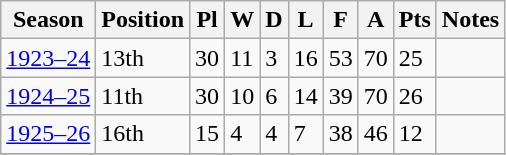<table class="wikitable sortable">
<tr>
<th>Season</th>
<th>Position</th>
<th>Pl</th>
<th>W</th>
<th>D</th>
<th>L</th>
<th>F</th>
<th>A</th>
<th>Pts</th>
<th>Notes</th>
</tr>
<tr>
<td><a href='#'>1923–24</a></td>
<td>13th</td>
<td>30</td>
<td>11</td>
<td>3</td>
<td>16</td>
<td>53</td>
<td>70</td>
<td>25</td>
<td></td>
</tr>
<tr>
<td><a href='#'>1924–25</a></td>
<td>11th</td>
<td>30</td>
<td>10</td>
<td>6</td>
<td>14</td>
<td>39</td>
<td>70</td>
<td>26</td>
<td></td>
</tr>
<tr>
<td><a href='#'>1925–26</a></td>
<td>16th</td>
<td>15</td>
<td>4</td>
<td>4</td>
<td>7</td>
<td>38</td>
<td>46</td>
<td>12</td>
<td></td>
</tr>
<tr>
</tr>
</table>
